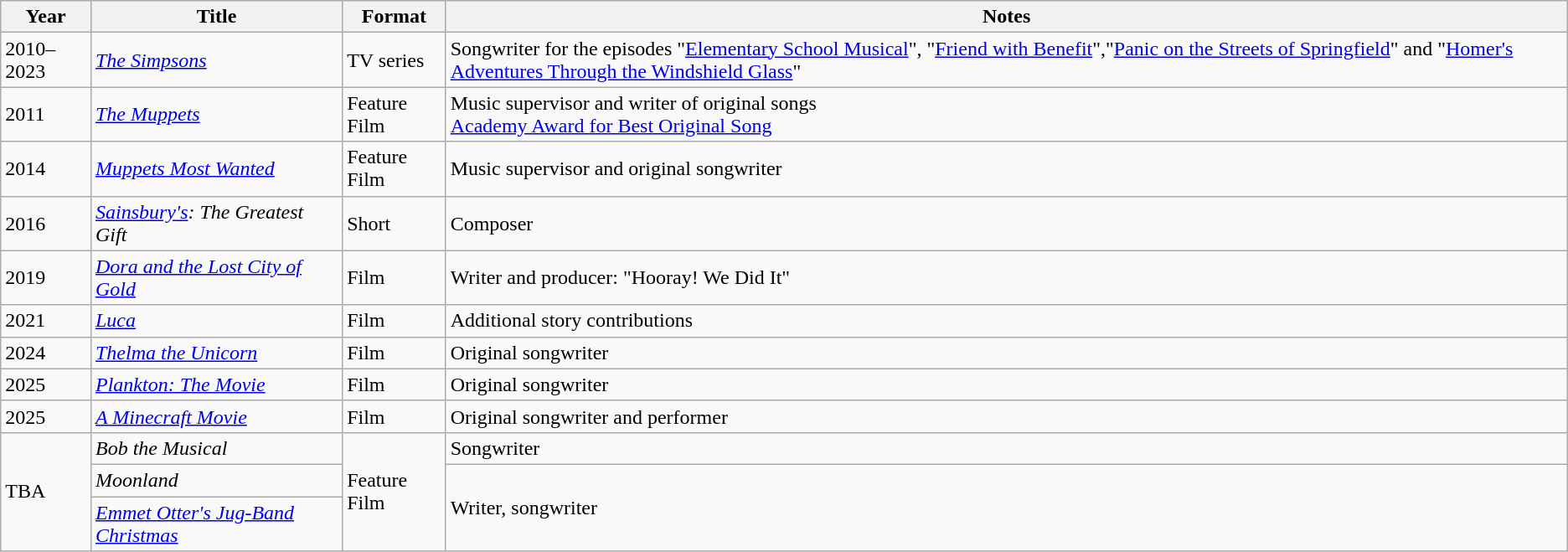<table class="wikitable">
<tr>
<th>Year</th>
<th>Title</th>
<th>Format</th>
<th>Notes</th>
</tr>
<tr>
<td>2010–2023</td>
<td><em><a href='#'>The Simpsons</a></em></td>
<td>TV series</td>
<td>Songwriter for the episodes "<a href='#'>Elementary School Musical</a>", "<a href='#'>Friend with Benefit</a>","<a href='#'>Panic on the Streets of Springfield</a>" and "<a href='#'>Homer's Adventures Through the Windshield Glass</a>"</td>
</tr>
<tr>
<td>2011</td>
<td><em><a href='#'>The Muppets</a></em></td>
<td>Feature Film</td>
<td>Music supervisor and writer of original songs <br><a href='#'>Academy Award for Best Original Song</a></td>
</tr>
<tr>
<td>2014</td>
<td><em><a href='#'>Muppets Most Wanted</a></em></td>
<td>Feature Film</td>
<td>Music supervisor and original songwriter</td>
</tr>
<tr>
<td>2016</td>
<td><em><a href='#'>Sainsbury's</a>: The Greatest Gift</em></td>
<td>Short</td>
<td>Composer</td>
</tr>
<tr>
<td>2019</td>
<td><em><a href='#'>Dora and the Lost City of Gold</a></em></td>
<td>Film</td>
<td>Writer and producer: "Hooray! We Did It"</td>
</tr>
<tr>
<td>2021</td>
<td><a href='#'><em>Luca</em></a></td>
<td>Film</td>
<td>Additional story contributions</td>
</tr>
<tr>
<td>2024</td>
<td><em><a href='#'>Thelma the Unicorn</a></em></td>
<td>Film</td>
<td>Original songwriter</td>
</tr>
<tr>
<td>2025</td>
<td><em><a href='#'>Plankton: The Movie</a></em></td>
<td>Film</td>
<td>Original songwriter</td>
</tr>
<tr>
<td>2025</td>
<td><em><a href='#'>A Minecraft Movie</a></em></td>
<td>Film</td>
<td>Original songwriter and performer</td>
</tr>
<tr>
<td rowspan="3">TBA</td>
<td><em>Bob the Musical</em></td>
<td rowspan="3">Feature Film</td>
<td>Songwriter</td>
</tr>
<tr>
<td><em>Moonland</em></td>
<td rowspan="2">Writer, songwriter</td>
</tr>
<tr>
<td><em><a href='#'>Emmet Otter's Jug-Band Christmas</a></em></td>
</tr>
</table>
